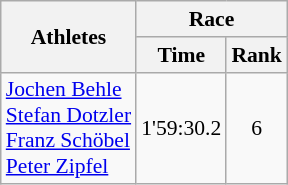<table class="wikitable" border="1" style="font-size:90%">
<tr>
<th rowspan=2>Athletes</th>
<th colspan=2>Race</th>
</tr>
<tr>
<th>Time</th>
<th>Rank</th>
</tr>
<tr>
<td><a href='#'>Jochen Behle</a><br><a href='#'>Stefan Dotzler</a><br><a href='#'>Franz Schöbel</a><br><a href='#'>Peter Zipfel</a></td>
<td align=center>1'59:30.2</td>
<td align=center>6</td>
</tr>
</table>
